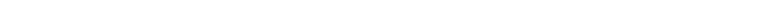<table style="width:66%; text-align:center;">
<tr style="color:white;">
<td style="background:"><strong>55</strong></td>
<td style="background:"><strong>1</strong></td>
<td style="background:"><strong>52</strong></td>
</tr>
</table>
